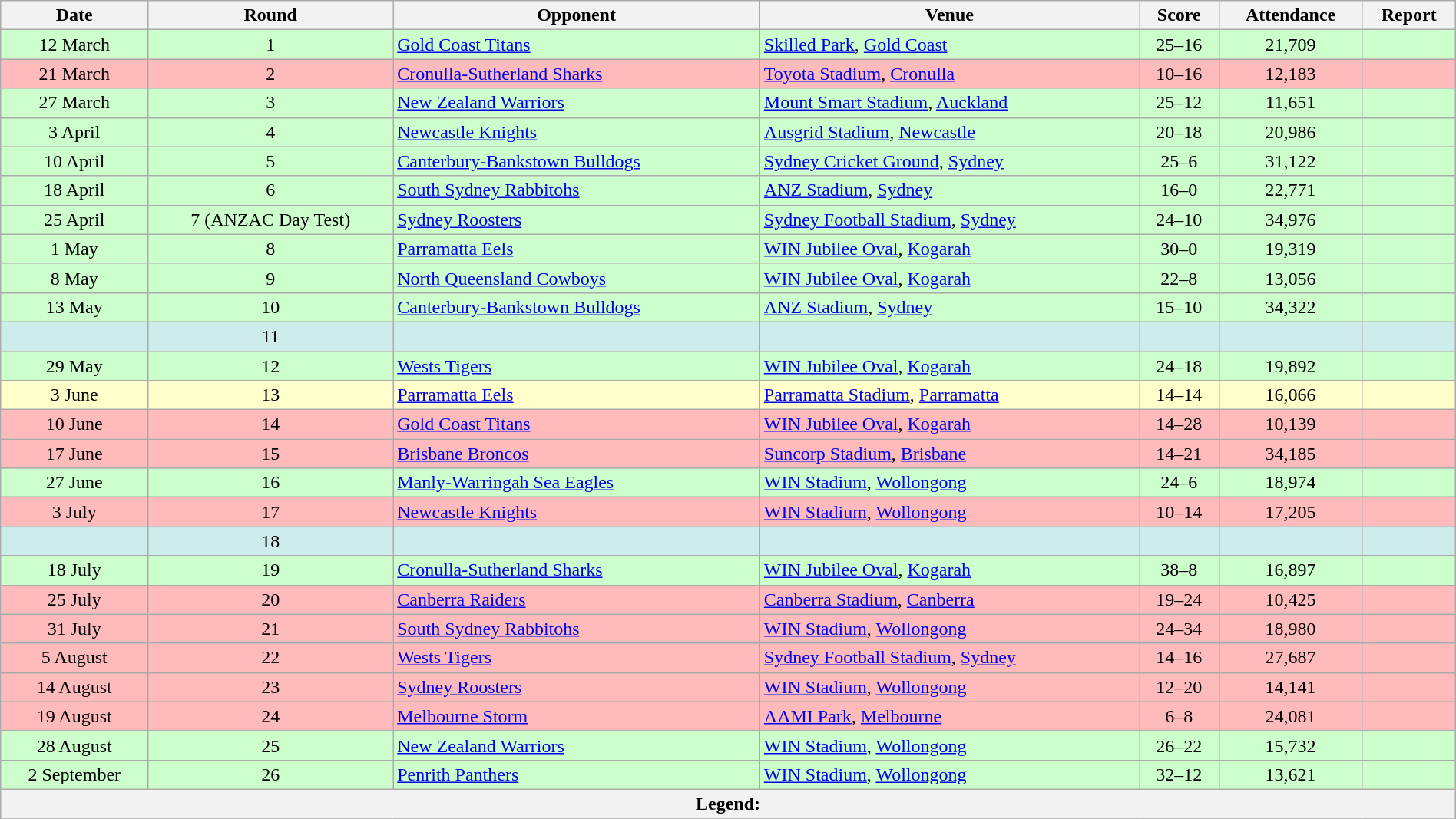<table class="wikitable" style="font-size:100%;" width="100%">
<tr>
<th>Date</th>
<th>Round</th>
<th>Opponent</th>
<th>Venue</th>
<th>Score</th>
<th>Attendance</th>
<th>Report</th>
</tr>
<tr bgcolor=#CCFFCC>
<td style="text-align:center;">12 March</td>
<td style="text-align:center;">1</td>
<td> <a href='#'>Gold Coast Titans</a></td>
<td><a href='#'>Skilled Park</a>, <a href='#'>Gold Coast</a></td>
<td style="text-align:center;">25–16</td>
<td style="text-align:center;">21,709</td>
<td style="text-align:center;"></td>
</tr>
<tr bgcolor=#FFBBBB>
<td style="text-align:center;">21 March</td>
<td style="text-align:center;">2</td>
<td> <a href='#'>Cronulla-Sutherland Sharks</a></td>
<td><a href='#'>Toyota Stadium</a>, <a href='#'>Cronulla</a></td>
<td style="text-align:center;">10–16</td>
<td style="text-align:center;">12,183</td>
<td style="text-align:center;"></td>
</tr>
<tr bgcolor=#CCFFCC>
<td style="text-align:center;">27 March</td>
<td style="text-align:center;">3</td>
<td> <a href='#'>New Zealand Warriors</a></td>
<td><a href='#'>Mount Smart Stadium</a>, <a href='#'>Auckland</a></td>
<td style="text-align:center;">25–12</td>
<td style="text-align:center;">11,651</td>
<td style="text-align:center;"></td>
</tr>
<tr bgcolor=#CCFFCC>
<td style="text-align:center;">3 April</td>
<td style="text-align:center;">4</td>
<td> <a href='#'>Newcastle Knights</a></td>
<td><a href='#'>Ausgrid Stadium</a>, <a href='#'>Newcastle</a></td>
<td style="text-align:center;">20–18</td>
<td style="text-align:center;">20,986</td>
<td style="text-align:center;"></td>
</tr>
<tr bgcolor=#CCFFCC>
<td style="text-align:center;">10 April</td>
<td style="text-align:center;">5</td>
<td> <a href='#'>Canterbury-Bankstown Bulldogs</a></td>
<td><a href='#'>Sydney Cricket Ground</a>, <a href='#'>Sydney</a></td>
<td style="text-align:center;">25–6</td>
<td style="text-align:center;">31,122</td>
<td style="text-align:center;"></td>
</tr>
<tr bgcolor=#CCFFCC>
<td style="text-align:center;">18 April</td>
<td style="text-align:center;">6</td>
<td> <a href='#'>South Sydney Rabbitohs</a></td>
<td><a href='#'>ANZ Stadium</a>, <a href='#'>Sydney</a></td>
<td style="text-align:center;">16–0</td>
<td style="text-align:center;">22,771</td>
<td style="text-align:center;"></td>
</tr>
<tr bgcolor=#CCFFCC>
<td style="text-align:center;">25 April</td>
<td style="text-align:center;">7 (ANZAC Day Test)</td>
<td> <a href='#'>Sydney Roosters</a></td>
<td><a href='#'>Sydney Football Stadium</a>, <a href='#'>Sydney</a></td>
<td style="text-align:center;">24–10</td>
<td style="text-align:center;">34,976</td>
<td style="text-align:center;"></td>
</tr>
<tr bgcolor=#CCFFCC>
<td style="text-align:center;">1 May</td>
<td style="text-align:center;">8</td>
<td> <a href='#'>Parramatta Eels</a></td>
<td><a href='#'>WIN Jubilee Oval</a>, <a href='#'>Kogarah</a></td>
<td style="text-align:center;">30–0</td>
<td style="text-align:center;">19,319</td>
<td style="text-align:center;"></td>
</tr>
<tr bgcolor=#CCFFCC>
<td style="text-align:center;">8 May</td>
<td style="text-align:center;">9</td>
<td> <a href='#'>North Queensland Cowboys</a></td>
<td><a href='#'>WIN Jubilee Oval</a>, <a href='#'>Kogarah</a></td>
<td style="text-align:center;">22–8</td>
<td style="text-align:center;">13,056</td>
<td style="text-align:center;"></td>
</tr>
<tr bgcolor=#CCFFCC>
<td style="text-align:center;">13 May</td>
<td style="text-align:center;">10</td>
<td> <a href='#'>Canterbury-Bankstown Bulldogs</a></td>
<td><a href='#'>ANZ Stadium</a>, <a href='#'>Sydney</a></td>
<td style="text-align:center;">15–10</td>
<td style="text-align:center;">34,322</td>
<td style="text-align:center;"></td>
</tr>
<tr bgcolor="#cfecec">
<td></td>
<td style="text-align:center;">11</td>
<td></td>
<td></td>
<td></td>
<td></td>
<td></td>
</tr>
<tr bgcolor=#CCFFCC>
<td style="text-align:center;">29 May</td>
<td style="text-align:center;">12</td>
<td> <a href='#'>Wests Tigers</a></td>
<td><a href='#'>WIN Jubilee Oval</a>, <a href='#'>Kogarah</a></td>
<td style="text-align:center;">24–18</td>
<td style="text-align:center;">19,892</td>
<td style="text-align:center;"></td>
</tr>
<tr bgcolor=#FFFFCC>
<td style="text-align:center;">3 June</td>
<td style="text-align:center;">13</td>
<td> <a href='#'>Parramatta Eels</a></td>
<td><a href='#'>Parramatta Stadium</a>, <a href='#'>Parramatta</a></td>
<td style="text-align:center;">14–14</td>
<td style="text-align:center;">16,066</td>
<td style="text-align:center;"></td>
</tr>
<tr bgcolor=#FFBBBB>
<td style="text-align:center;">10 June</td>
<td style="text-align:center;">14</td>
<td> <a href='#'>Gold Coast Titans</a></td>
<td><a href='#'>WIN Jubilee Oval</a>, <a href='#'>Kogarah</a></td>
<td style="text-align:center;">14–28</td>
<td style="text-align:center;">10,139</td>
<td style="text-align:center;"></td>
</tr>
<tr bgcolor=#FFBBBB>
<td style="text-align:center;">17 June</td>
<td style="text-align:center;">15</td>
<td> <a href='#'>Brisbane Broncos</a></td>
<td><a href='#'>Suncorp Stadium</a>, <a href='#'>Brisbane</a></td>
<td style="text-align:center;">14–21</td>
<td style="text-align:center;">34,185</td>
<td style="text-align:center;"></td>
</tr>
<tr bgcolor=#CCFFCC>
<td style="text-align:center;">27 June</td>
<td style="text-align:center;">16</td>
<td> <a href='#'>Manly-Warringah Sea Eagles</a></td>
<td><a href='#'>WIN Stadium</a>, <a href='#'>Wollongong</a></td>
<td style="text-align:center;">24–6</td>
<td style="text-align:center;">18,974</td>
<td style="text-align:center;"></td>
</tr>
<tr bgcolor=#FFBBBB>
<td style="text-align:center;">3 July</td>
<td style="text-align:center;">17</td>
<td> <a href='#'>Newcastle Knights</a></td>
<td><a href='#'>WIN Stadium</a>, <a href='#'>Wollongong</a></td>
<td style="text-align:center;">10–14</td>
<td style="text-align:center;">17,205</td>
<td style="text-align:center;"></td>
</tr>
<tr bgcolor="#cfecec">
<td></td>
<td style="text-align:center;">18</td>
<td></td>
<td></td>
<td></td>
<td></td>
<td></td>
</tr>
<tr bgcolor=#CCFFCC>
<td style="text-align:center;">18 July</td>
<td style="text-align:center;">19</td>
<td> <a href='#'>Cronulla-Sutherland Sharks</a></td>
<td><a href='#'>WIN Jubilee Oval</a>, <a href='#'>Kogarah</a></td>
<td style="text-align:center;">38–8</td>
<td style="text-align:center;">16,897</td>
<td style="text-align:center;"></td>
</tr>
<tr bgcolor=#FFBBBB>
<td style="text-align:center;">25 July</td>
<td style="text-align:center;">20</td>
<td> <a href='#'>Canberra Raiders</a></td>
<td><a href='#'>Canberra Stadium</a>, <a href='#'>Canberra</a></td>
<td style="text-align:center;">19–24</td>
<td style="text-align:center;">10,425</td>
<td style="text-align:center;"></td>
</tr>
<tr bgcolor=#FFBBBB>
<td style="text-align:center;">31 July</td>
<td style="text-align:center;">21</td>
<td> <a href='#'>South Sydney Rabbitohs</a></td>
<td><a href='#'>WIN Stadium</a>, <a href='#'>Wollongong</a></td>
<td style="text-align:center;">24–34</td>
<td style="text-align:center;">18,980</td>
<td style="text-align:center;"></td>
</tr>
<tr bgcolor=#FFBBBB>
<td style="text-align:center;">5 August</td>
<td style="text-align:center;">22</td>
<td> <a href='#'>Wests Tigers</a></td>
<td><a href='#'>Sydney Football Stadium</a>, <a href='#'>Sydney</a></td>
<td style="text-align:center;">14–16</td>
<td style="text-align:center;">27,687</td>
<td style="text-align:center;"></td>
</tr>
<tr bgcolor=#FFBBBB>
<td style="text-align:center;">14 August</td>
<td style="text-align:center;">23</td>
<td> <a href='#'>Sydney Roosters</a></td>
<td><a href='#'>WIN Stadium</a>, <a href='#'>Wollongong</a></td>
<td style="text-align:center;">12–20</td>
<td style="text-align:center;">14,141</td>
<td style="text-align:center;"></td>
</tr>
<tr bgcolor=#FFBBBB>
<td style="text-align:center;">19 August</td>
<td style="text-align:center;">24</td>
<td> <a href='#'>Melbourne Storm</a></td>
<td><a href='#'>AAMI Park</a>, <a href='#'>Melbourne</a></td>
<td style="text-align:center;">6–8</td>
<td style="text-align:center;">24,081</td>
<td style="text-align:center;"></td>
</tr>
<tr bgcolor=#CCFFCC>
<td style="text-align:center;">28 August</td>
<td style="text-align:center;">25</td>
<td> <a href='#'>New Zealand Warriors</a></td>
<td><a href='#'>WIN Stadium</a>, <a href='#'>Wollongong</a></td>
<td style="text-align:center;">26–22</td>
<td style="text-align:center;">15,732</td>
<td style="text-align:center;"></td>
</tr>
<tr bgcolor=#CCFFCC>
<td style="text-align:center;">2 September</td>
<td style="text-align:center;">26</td>
<td> <a href='#'>Penrith Panthers</a></td>
<td><a href='#'>WIN Stadium</a>, <a href='#'>Wollongong</a></td>
<td style="text-align:center;">32–12</td>
<td style="text-align:center;">13,621</td>
<td style="text-align:center;"></td>
</tr>
<tr>
<th colspan="11"><strong>Legend</strong>:    </th>
</tr>
<tr>
</tr>
</table>
